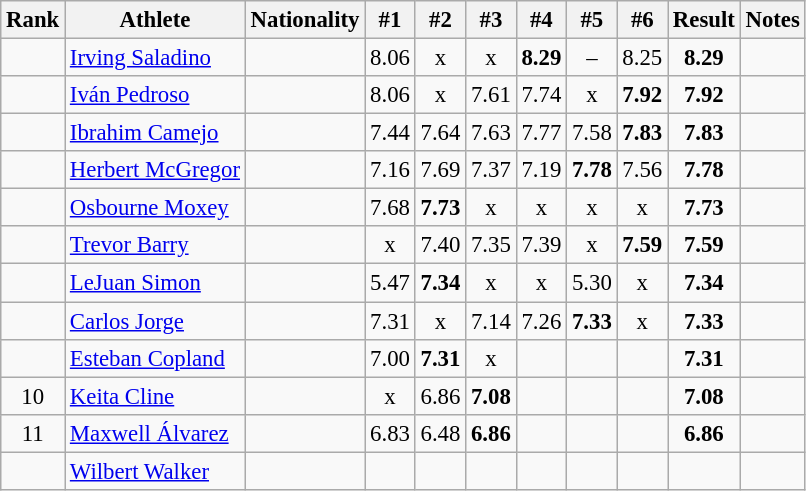<table class="wikitable sortable" style="text-align:center;font-size:95%">
<tr>
<th>Rank</th>
<th>Athlete</th>
<th>Nationality</th>
<th>#1</th>
<th>#2</th>
<th>#3</th>
<th>#4</th>
<th>#5</th>
<th>#6</th>
<th>Result</th>
<th>Notes</th>
</tr>
<tr>
<td></td>
<td align="left"><a href='#'>Irving Saladino</a></td>
<td align=left></td>
<td>8.06</td>
<td>x</td>
<td>x</td>
<td><strong>8.29</strong></td>
<td>–</td>
<td>8.25</td>
<td><strong>8.29</strong></td>
<td></td>
</tr>
<tr>
<td></td>
<td align="left"><a href='#'>Iván Pedroso</a></td>
<td align=left></td>
<td>8.06</td>
<td>x</td>
<td>7.61</td>
<td>7.74</td>
<td>x</td>
<td><strong>7.92</strong></td>
<td><strong>7.92</strong></td>
<td></td>
</tr>
<tr>
<td></td>
<td align="left"><a href='#'>Ibrahim Camejo</a></td>
<td align=left></td>
<td>7.44</td>
<td>7.64</td>
<td>7.63</td>
<td>7.77</td>
<td>7.58</td>
<td><strong>7.83</strong></td>
<td><strong>7.83</strong></td>
<td></td>
</tr>
<tr>
<td></td>
<td align="left"><a href='#'>Herbert McGregor</a></td>
<td align=left></td>
<td>7.16</td>
<td>7.69</td>
<td>7.37</td>
<td>7.19</td>
<td><strong>7.78</strong></td>
<td>7.56</td>
<td><strong>7.78</strong></td>
<td></td>
</tr>
<tr>
<td></td>
<td align="left"><a href='#'>Osbourne Moxey</a></td>
<td align=left></td>
<td>7.68</td>
<td><strong>7.73</strong></td>
<td>x</td>
<td>x</td>
<td>x</td>
<td>x</td>
<td><strong>7.73</strong></td>
<td></td>
</tr>
<tr>
<td></td>
<td align="left"><a href='#'>Trevor Barry</a></td>
<td align=left></td>
<td>x</td>
<td>7.40</td>
<td>7.35</td>
<td>7.39</td>
<td>x</td>
<td><strong>7.59</strong></td>
<td><strong>7.59</strong></td>
<td></td>
</tr>
<tr>
<td></td>
<td align="left"><a href='#'>LeJuan Simon</a></td>
<td align=left></td>
<td>5.47</td>
<td><strong>7.34</strong></td>
<td>x</td>
<td>x</td>
<td>5.30</td>
<td>x</td>
<td><strong>7.34</strong></td>
<td></td>
</tr>
<tr>
<td></td>
<td align="left"><a href='#'>Carlos Jorge</a></td>
<td align=left></td>
<td>7.31</td>
<td>x</td>
<td>7.14</td>
<td>7.26</td>
<td><strong>7.33</strong></td>
<td>x</td>
<td><strong>7.33</strong></td>
<td></td>
</tr>
<tr>
<td></td>
<td align="left"><a href='#'>Esteban Copland</a></td>
<td align=left></td>
<td>7.00</td>
<td><strong>7.31</strong></td>
<td>x</td>
<td></td>
<td></td>
<td></td>
<td><strong>7.31</strong></td>
<td></td>
</tr>
<tr>
<td>10</td>
<td align="left"><a href='#'>Keita Cline</a></td>
<td align=left></td>
<td>x</td>
<td>6.86</td>
<td><strong>7.08</strong></td>
<td></td>
<td></td>
<td></td>
<td><strong>7.08</strong></td>
<td></td>
</tr>
<tr>
<td>11</td>
<td align="left"><a href='#'>Maxwell Álvarez</a></td>
<td align=left></td>
<td>6.83</td>
<td>6.48</td>
<td><strong>6.86</strong></td>
<td></td>
<td></td>
<td></td>
<td><strong>6.86</strong></td>
<td></td>
</tr>
<tr>
<td></td>
<td align="left"><a href='#'>Wilbert Walker</a></td>
<td align=left></td>
<td></td>
<td></td>
<td></td>
<td></td>
<td></td>
<td></td>
<td><strong></strong></td>
<td></td>
</tr>
</table>
